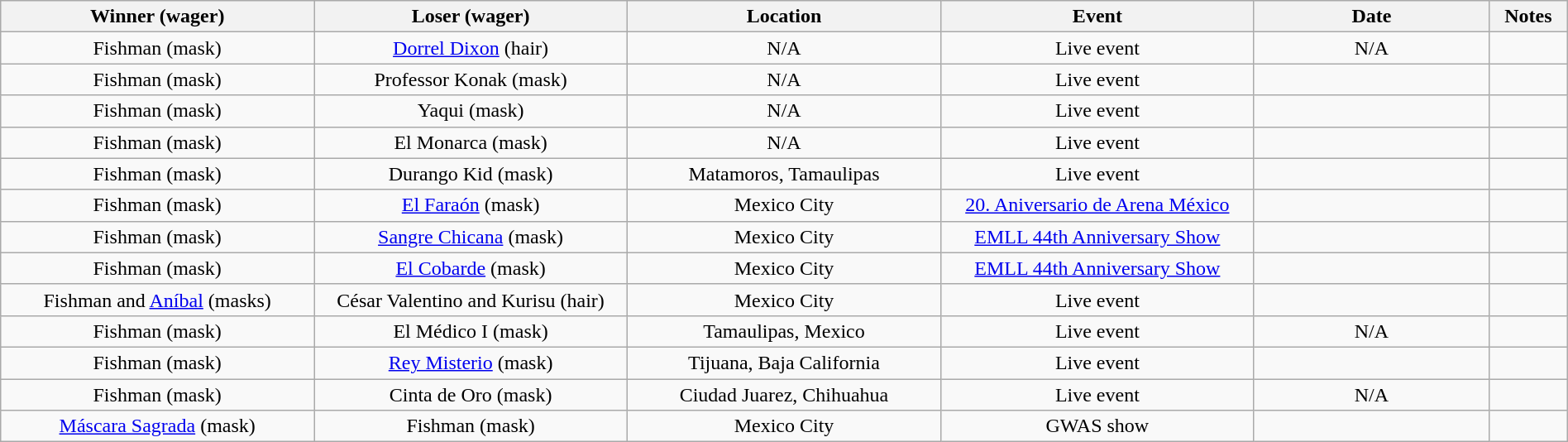<table class="wikitable sortable" width=100%  style="text-align: center">
<tr>
<th width=20% scope="col">Winner (wager)</th>
<th width=20% scope="col">Loser (wager)</th>
<th width=20% scope="col">Location</th>
<th width=20% scope="col">Event</th>
<th width=15% scope="col">Date</th>
<th class="unsortable" width=5% scope="col">Notes</th>
</tr>
<tr>
<td>Fishman (mask)</td>
<td><a href='#'>Dorrel Dixon</a> (hair)</td>
<td>N/A</td>
<td>Live event</td>
<td>N/A</td>
<td></td>
</tr>
<tr>
<td>Fishman (mask)</td>
<td>Professor Konak (mask)</td>
<td>N/A</td>
<td>Live event</td>
<td></td>
<td></td>
</tr>
<tr>
<td>Fishman (mask)</td>
<td>Yaqui (mask)</td>
<td>N/A</td>
<td>Live event</td>
<td></td>
<td></td>
</tr>
<tr>
<td>Fishman (mask)</td>
<td>El Monarca (mask)</td>
<td>N/A</td>
<td>Live event</td>
<td></td>
<td></td>
</tr>
<tr>
<td>Fishman (mask)</td>
<td>Durango Kid (mask)</td>
<td>Matamoros, Tamaulipas</td>
<td>Live event</td>
<td></td>
<td></td>
</tr>
<tr>
<td>Fishman (mask)</td>
<td><a href='#'>El Faraón</a> (mask)</td>
<td>Mexico City</td>
<td><a href='#'>20. Aniversario de Arena México</a></td>
<td></td>
<td></td>
</tr>
<tr>
<td>Fishman (mask)</td>
<td><a href='#'>Sangre Chicana</a> (mask)</td>
<td>Mexico City</td>
<td><a href='#'>EMLL 44th Anniversary Show</a></td>
<td></td>
<td></td>
</tr>
<tr>
<td>Fishman (mask)</td>
<td><a href='#'>El Cobarde</a> (mask)</td>
<td>Mexico City</td>
<td><a href='#'>EMLL 44th Anniversary Show</a></td>
<td></td>
<td></td>
</tr>
<tr>
<td>Fishman and <a href='#'>Aníbal</a> (masks)</td>
<td>César Valentino and Kurisu (hair)</td>
<td>Mexico City</td>
<td>Live event</td>
<td></td>
<td></td>
</tr>
<tr>
<td>Fishman (mask)</td>
<td>El Médico I (mask)</td>
<td>Tamaulipas, Mexico</td>
<td>Live event</td>
<td>N/A</td>
<td></td>
</tr>
<tr>
<td>Fishman (mask)</td>
<td><a href='#'>Rey Misterio</a> (mask)</td>
<td>Tijuana, Baja California</td>
<td>Live event</td>
<td></td>
<td></td>
</tr>
<tr>
<td>Fishman (mask)</td>
<td>Cinta de Oro (mask)</td>
<td>Ciudad Juarez, Chihuahua</td>
<td>Live event</td>
<td>N/A</td>
<td></td>
</tr>
<tr>
<td><a href='#'>Máscara Sagrada</a> (mask)</td>
<td>Fishman (mask)</td>
<td>Mexico City</td>
<td>GWAS show</td>
<td></td>
<td></td>
</tr>
</table>
